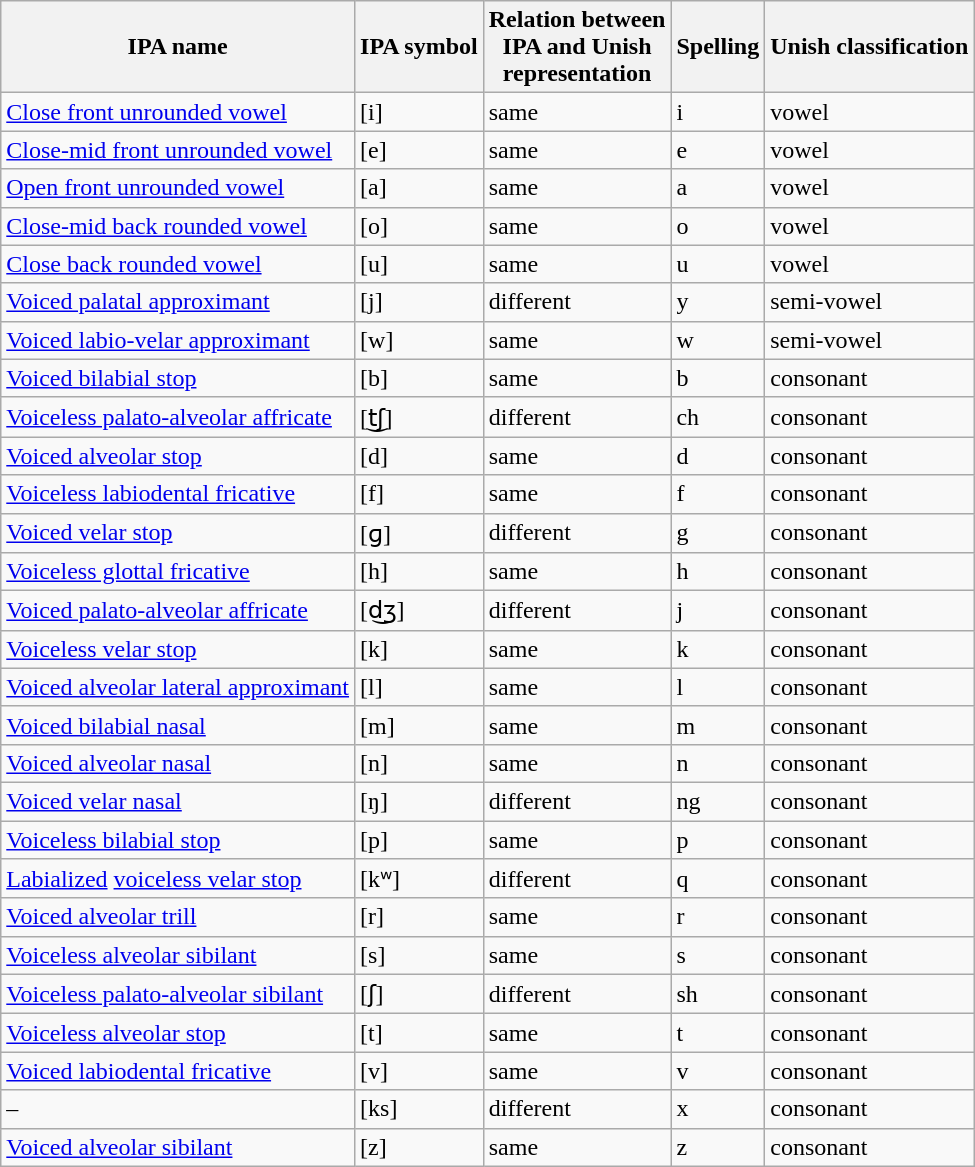<table class="wikitable sortable IPA">
<tr>
<th>IPA name</th>
<th>IPA symbol</th>
<th>Relation between <br>IPA and Unish <br>representation</th>
<th>Spelling</th>
<th>Unish classification</th>
</tr>
<tr>
<td><a href='#'>Close front unrounded vowel</a></td>
<td>[i]</td>
<td>same</td>
<td>i</td>
<td>vowel</td>
</tr>
<tr>
<td><a href='#'>Close-mid front unrounded vowel</a></td>
<td>[e]</td>
<td>same</td>
<td>e</td>
<td>vowel</td>
</tr>
<tr>
<td><a href='#'>Open front unrounded vowel</a></td>
<td>[a]</td>
<td>same</td>
<td>a</td>
<td>vowel</td>
</tr>
<tr>
<td><a href='#'>Close-mid back rounded vowel</a></td>
<td>[o]</td>
<td>same</td>
<td>o</td>
<td>vowel</td>
</tr>
<tr>
<td><a href='#'>Close back rounded vowel</a></td>
<td>[u]</td>
<td>same</td>
<td>u</td>
<td>vowel</td>
</tr>
<tr>
<td><a href='#'>Voiced palatal approximant</a></td>
<td>[j]</td>
<td>different</td>
<td>y</td>
<td>semi-vowel</td>
</tr>
<tr>
<td><a href='#'>Voiced labio-velar approximant</a></td>
<td>[w]</td>
<td>same</td>
<td>w</td>
<td>semi-vowel</td>
</tr>
<tr>
<td><a href='#'>Voiced bilabial stop</a></td>
<td>[b]</td>
<td>same</td>
<td>b</td>
<td>consonant</td>
</tr>
<tr>
<td><a href='#'>Voiceless palato-alveolar affricate</a></td>
<td>[t͜ʃ]</td>
<td>different</td>
<td>ch</td>
<td>consonant</td>
</tr>
<tr>
<td><a href='#'>Voiced alveolar stop</a></td>
<td>[d]</td>
<td>same</td>
<td>d</td>
<td>consonant</td>
</tr>
<tr>
<td><a href='#'>Voiceless labiodental fricative</a></td>
<td>[f]</td>
<td>same</td>
<td>f</td>
<td>consonant</td>
</tr>
<tr>
<td><a href='#'>Voiced velar stop</a></td>
<td>[ɡ]</td>
<td>different</td>
<td>g</td>
<td>consonant</td>
</tr>
<tr>
<td><a href='#'>Voiceless glottal fricative</a></td>
<td>[h]</td>
<td>same</td>
<td>h</td>
<td>consonant</td>
</tr>
<tr>
<td><a href='#'>Voiced palato-alveolar affricate</a></td>
<td>[d͜ʒ]</td>
<td>different</td>
<td>j</td>
<td>consonant</td>
</tr>
<tr>
<td><a href='#'>Voiceless velar stop</a></td>
<td>[k]</td>
<td>same</td>
<td>k</td>
<td>consonant</td>
</tr>
<tr>
<td><a href='#'>Voiced alveolar lateral approximant</a></td>
<td>[l]</td>
<td>same</td>
<td>l</td>
<td>consonant</td>
</tr>
<tr>
<td><a href='#'>Voiced bilabial nasal</a></td>
<td>[m]</td>
<td>same</td>
<td>m</td>
<td>consonant</td>
</tr>
<tr>
<td><a href='#'>Voiced alveolar nasal</a></td>
<td>[n]</td>
<td>same</td>
<td>n</td>
<td>consonant</td>
</tr>
<tr>
<td><a href='#'>Voiced velar nasal</a></td>
<td>[ŋ]</td>
<td>different</td>
<td>ng</td>
<td>consonant</td>
</tr>
<tr>
<td><a href='#'>Voiceless bilabial stop</a></td>
<td>[p]</td>
<td>same</td>
<td>p</td>
<td>consonant</td>
</tr>
<tr>
<td –><a href='#'>Labialized</a> <a href='#'>voiceless velar stop</a></td>
<td>[kʷ]</td>
<td>different</td>
<td>q</td>
<td>consonant</td>
</tr>
<tr>
<td><a href='#'>Voiced alveolar trill</a></td>
<td>[r]</td>
<td>same</td>
<td>r</td>
<td>consonant</td>
</tr>
<tr>
<td><a href='#'>Voiceless alveolar sibilant</a></td>
<td>[s]</td>
<td>same</td>
<td>s</td>
<td>consonant</td>
</tr>
<tr>
<td><a href='#'>Voiceless palato-alveolar sibilant</a></td>
<td>[ʃ]</td>
<td>different</td>
<td>sh</td>
<td>consonant</td>
</tr>
<tr>
<td><a href='#'>Voiceless alveolar stop</a></td>
<td>[t]</td>
<td>same</td>
<td>t</td>
<td>consonant</td>
</tr>
<tr>
<td><a href='#'>Voiced labiodental fricative</a></td>
<td>[v]</td>
<td>same</td>
<td>v</td>
<td>consonant</td>
</tr>
<tr>
<td>–</td>
<td>[ks]</td>
<td>different</td>
<td>x</td>
<td>consonant</td>
</tr>
<tr>
<td><a href='#'>Voiced alveolar sibilant</a></td>
<td>[z]</td>
<td>same</td>
<td>z</td>
<td>consonant</td>
</tr>
</table>
